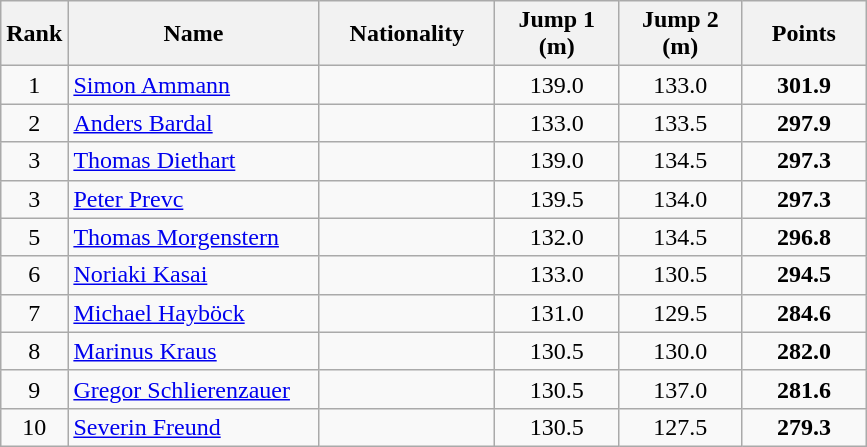<table class="wikitable sortable">
<tr>
<th align=center>Rank</th>
<th width=160>Name</th>
<th width=110>Nationality</th>
<th width=75>Jump 1 (m)</th>
<th width=75>Jump 2 (m)</th>
<th width=75>Points</th>
</tr>
<tr>
<td align=center>1</td>
<td align=left><a href='#'>Simon Ammann</a></td>
<td align=left></td>
<td align=center>139.0</td>
<td align=center>133.0</td>
<td align=center><strong>301.9</strong></td>
</tr>
<tr>
<td align=center>2</td>
<td align=left><a href='#'>Anders Bardal</a></td>
<td align=left></td>
<td align=center>133.0</td>
<td align=center>133.5</td>
<td align=center><strong>297.9</strong></td>
</tr>
<tr>
<td align=center>3</td>
<td align=left><a href='#'>Thomas Diethart</a></td>
<td align=left></td>
<td align=center>139.0</td>
<td align=center>134.5</td>
<td align=center><strong>297.3</strong></td>
</tr>
<tr>
<td align=center>3</td>
<td align=left><a href='#'>Peter Prevc</a></td>
<td align=left></td>
<td align=center>139.5</td>
<td align=center>134.0</td>
<td align=center><strong>297.3</strong></td>
</tr>
<tr>
<td align=center>5</td>
<td align=left><a href='#'>Thomas Morgenstern</a></td>
<td align=left></td>
<td align=center>132.0</td>
<td align=center>134.5</td>
<td align=center><strong>296.8</strong></td>
</tr>
<tr>
<td align=center>6</td>
<td align=left><a href='#'>Noriaki Kasai</a></td>
<td align="left"></td>
<td align="center">133.0</td>
<td align="center">130.5</td>
<td align="center"><strong>294.5</strong></td>
</tr>
<tr>
<td align=center>7</td>
<td align=left><a href='#'>Michael Hayböck</a></td>
<td align="left"></td>
<td align="center">131.0</td>
<td align="center">129.5</td>
<td align="center"><strong>284.6</strong></td>
</tr>
<tr>
<td align=center>8</td>
<td align=left><a href='#'>Marinus Kraus</a></td>
<td align="left"></td>
<td align="center">130.5</td>
<td align="center">130.0</td>
<td align="center"><strong>282.0</strong></td>
</tr>
<tr>
<td align=center>9</td>
<td align=left><a href='#'>Gregor Schlierenzauer</a></td>
<td align="left"></td>
<td align="center">130.5</td>
<td align="center">137.0</td>
<td align="center"><strong>281.6</strong></td>
</tr>
<tr>
<td align=center>10</td>
<td align=left><a href='#'>Severin Freund</a></td>
<td align="left"></td>
<td align="center">130.5</td>
<td align="center">127.5</td>
<td align="center"><strong>279.3</strong></td>
</tr>
</table>
